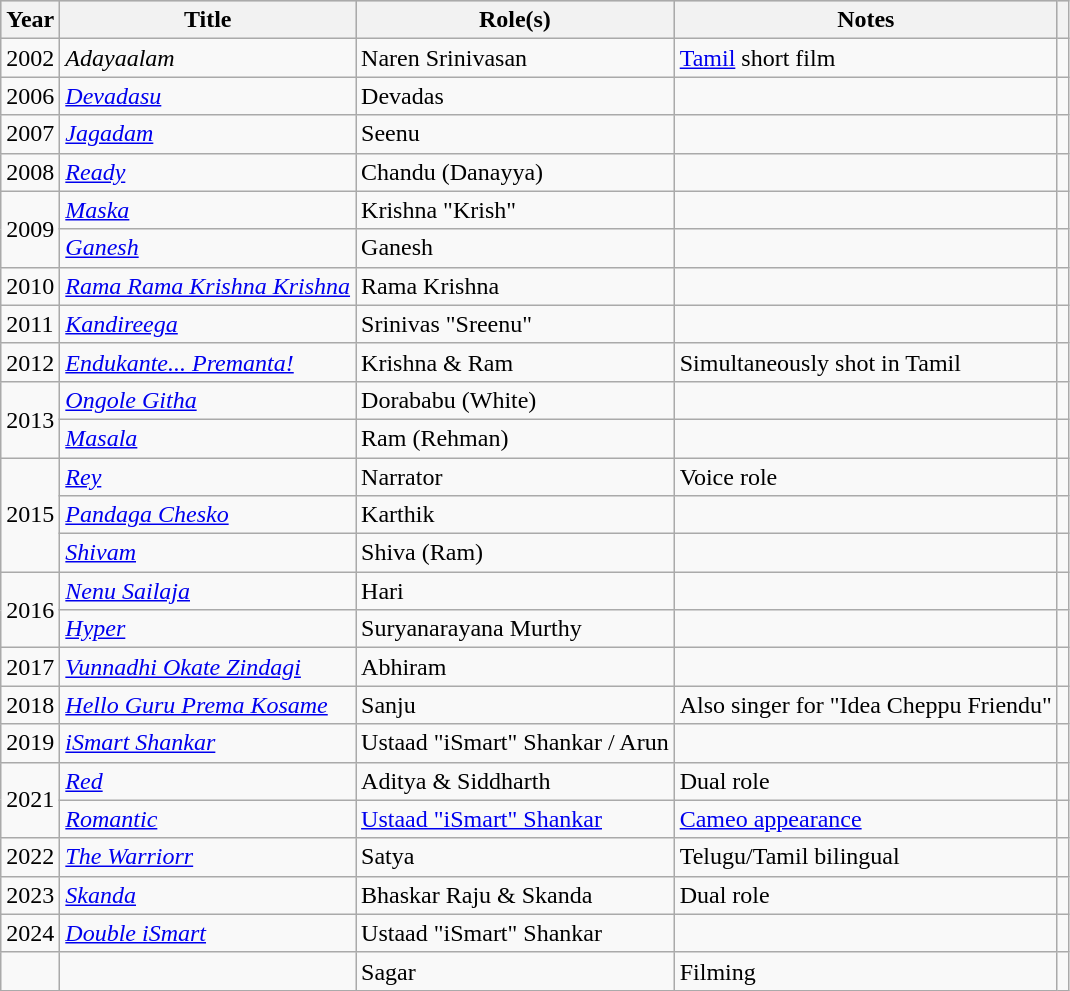<table class="wikitable">
<tr style="background:#ccc; text-align:center;">
<th>Year</th>
<th>Title</th>
<th>Role(s)</th>
<th>Notes</th>
<th></th>
</tr>
<tr>
<td>2002</td>
<td><em>Adayaalam</em></td>
<td>Naren Srinivasan</td>
<td><a href='#'>Tamil</a> short film</td>
<td></td>
</tr>
<tr>
<td>2006</td>
<td><em><a href='#'>Devadasu</a></em></td>
<td>Devadas</td>
<td></td>
<td></td>
</tr>
<tr>
<td>2007</td>
<td><em><a href='#'>Jagadam</a></em></td>
<td>Seenu</td>
<td></td>
<td></td>
</tr>
<tr>
<td>2008</td>
<td><em><a href='#'>Ready</a></em></td>
<td>Chandu  (Danayya)</td>
<td></td>
<td></td>
</tr>
<tr>
<td rowspan="2">2009</td>
<td><em><a href='#'>Maska</a></em></td>
<td>Krishna "Krish"</td>
<td></td>
<td></td>
</tr>
<tr>
<td><em><a href='#'>Ganesh</a></em></td>
<td>Ganesh</td>
<td></td>
<td></td>
</tr>
<tr>
<td>2010</td>
<td><em><a href='#'>Rama Rama Krishna Krishna</a></em></td>
<td>Rama Krishna</td>
<td></td>
<td></td>
</tr>
<tr>
<td>2011</td>
<td><em><a href='#'>Kandireega</a></em></td>
<td>Srinivas "Sreenu"</td>
<td></td>
<td></td>
</tr>
<tr>
<td>2012</td>
<td><em><a href='#'>Endukante... Premanta!</a></em></td>
<td>Krishna & Ram</td>
<td>Simultaneously shot in Tamil</td>
<td></td>
</tr>
<tr>
<td rowspan="2">2013</td>
<td><em><a href='#'>Ongole Githa</a></em></td>
<td>Dorababu  (White)</td>
<td></td>
<td></td>
</tr>
<tr>
<td><em><a href='#'>Masala</a></em></td>
<td>Ram  (Rehman)</td>
<td></td>
<td></td>
</tr>
<tr>
<td rowspan="3">2015</td>
<td><em><a href='#'>Rey</a></em></td>
<td>Narrator</td>
<td>Voice role</td>
<td></td>
</tr>
<tr>
<td><em><a href='#'>Pandaga Chesko</a></em></td>
<td>Karthik</td>
<td></td>
<td></td>
</tr>
<tr>
<td><em><a href='#'>Shivam</a></em></td>
<td>Shiva  (Ram)</td>
<td></td>
<td></td>
</tr>
<tr>
<td rowspan="2">2016</td>
<td><em><a href='#'>Nenu Sailaja</a></em></td>
<td>Hari</td>
<td></td>
<td></td>
</tr>
<tr>
<td><em><a href='#'>Hyper</a></em></td>
<td>Suryanarayana Murthy</td>
<td></td>
<td></td>
</tr>
<tr>
<td>2017</td>
<td><em><a href='#'>Vunnadhi Okate Zindagi</a></em></td>
<td>Abhiram</td>
<td></td>
<td></td>
</tr>
<tr>
<td>2018</td>
<td><em><a href='#'>Hello Guru Prema Kosame</a></em></td>
<td>Sanju</td>
<td>Also singer for "Idea Cheppu Friendu"</td>
<td></td>
</tr>
<tr>
<td>2019</td>
<td><em><a href='#'>iSmart Shankar</a></em></td>
<td>Ustaad "iSmart" Shankar / Arun</td>
<td></td>
<td></td>
</tr>
<tr>
<td rowspan="2">2021</td>
<td><em><a href='#'>Red</a></em></td>
<td>Aditya  & Siddharth</td>
<td>Dual role</td>
<td></td>
</tr>
<tr>
<td><em><a href='#'>Romantic</a></em></td>
<td><a href='#'>Ustaad "iSmart" Shankar</a></td>
<td><a href='#'>Cameo appearance</a></td>
<td></td>
</tr>
<tr>
<td>2022</td>
<td><em><a href='#'>The Warriorr</a></em></td>
<td>Satya</td>
<td>Telugu/Tamil bilingual</td>
<td></td>
</tr>
<tr>
<td>2023</td>
<td><em><a href='#'>Skanda</a></em></td>
<td>Bhaskar Raju & Skanda</td>
<td>Dual role</td>
<td></td>
</tr>
<tr>
<td>2024</td>
<td><em><a href='#'>Double iSmart</a></em></td>
<td>Ustaad "iSmart" Shankar</td>
<td></td>
<td></td>
</tr>
<tr>
<td></td>
<td></td>
<td>Sagar</td>
<td>Filming</td>
<td></td>
</tr>
</table>
